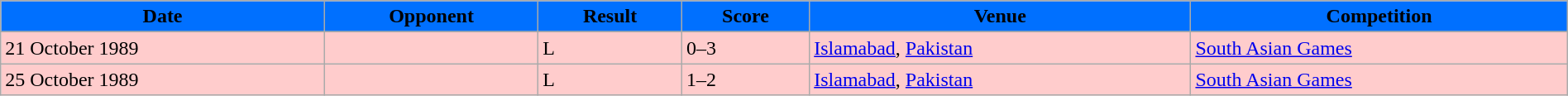<table width=100% class="wikitable">
<tr>
<th style="background:#0070FF;"><span>Date</span></th>
<th style="background:#0070FF;"><span>Opponent</span></th>
<th style="background:#0070FF;"><span>Result</span></th>
<th style="background:#0070FF;"><span>Score</span></th>
<th style="background:#0070FF;"><span>Venue</span></th>
<th style="background:#0070FF;"><span>Competition</span></th>
</tr>
<tr>
</tr>
<tr style="background:#FCC;">
<td>21 October 1989</td>
<td></td>
<td>L</td>
<td>0–3</td>
<td> <a href='#'>Islamabad</a>, <a href='#'>Pakistan</a></td>
<td><a href='#'>South Asian Games</a></td>
</tr>
<tr style="background:#FCC;">
<td>25 October 1989</td>
<td></td>
<td>L</td>
<td>1–2</td>
<td> <a href='#'>Islamabad</a>, <a href='#'>Pakistan</a></td>
<td><a href='#'>South Asian Games</a></td>
</tr>
</table>
